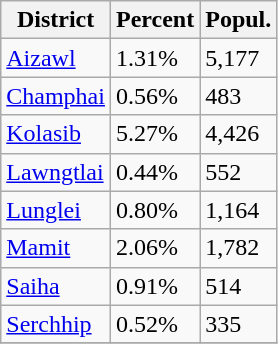<table class="wikitable sortable">
<tr>
<th>District</th>
<th>Percent</th>
<th>Popul.</th>
</tr>
<tr>
<td><a href='#'>Aizawl</a></td>
<td>1.31%</td>
<td>5,177</td>
</tr>
<tr>
<td><a href='#'>Champhai</a></td>
<td>0.56%</td>
<td>483</td>
</tr>
<tr>
<td><a href='#'>Kolasib</a></td>
<td>5.27%</td>
<td>4,426</td>
</tr>
<tr>
<td><a href='#'>Lawngtlai</a></td>
<td>0.44%</td>
<td>552</td>
</tr>
<tr>
<td><a href='#'>Lunglei</a></td>
<td>0.80%</td>
<td>1,164</td>
</tr>
<tr>
<td><a href='#'>Mamit</a></td>
<td>2.06%</td>
<td>1,782</td>
</tr>
<tr>
<td><a href='#'>Saiha</a></td>
<td>0.91%</td>
<td>514</td>
</tr>
<tr>
<td><a href='#'>Serchhip</a></td>
<td>0.52%</td>
<td>335</td>
</tr>
<tr>
</tr>
</table>
